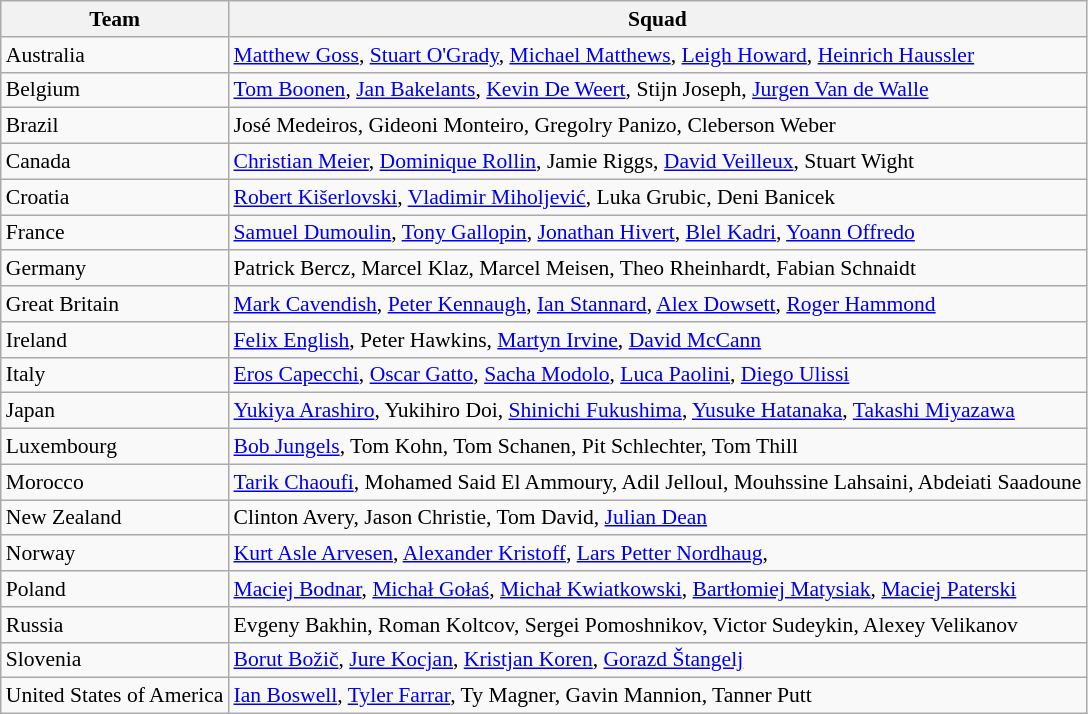<table class="wikitable" style="font-size:90%">
<tr>
<th>Team</th>
<th>Squad</th>
</tr>
<tr>
<td>Australia</td>
<td><a href='#'>Matthew Goss</a>, <a href='#'>Stuart O'Grady</a>, <a href='#'>Michael Matthews</a>, <a href='#'>Leigh Howard</a>, <a href='#'>Heinrich Haussler</a></td>
</tr>
<tr>
<td>Belgium</td>
<td><a href='#'>Tom Boonen</a>, <a href='#'>Jan Bakelants</a>, <a href='#'>Kevin De Weert</a>, Stijn Joseph, <a href='#'>Jurgen Van de Walle</a></td>
</tr>
<tr>
<td>Brazil</td>
<td>José Medeiros, Gideoni Monteiro, Gregolry Panizo, Cleberson Weber</td>
</tr>
<tr>
<td>Canada</td>
<td><a href='#'>Christian Meier</a>, <a href='#'>Dominique Rollin</a>, Jamie Riggs, <a href='#'>David Veilleux</a>, Stuart Wight</td>
</tr>
<tr>
<td>Croatia</td>
<td><a href='#'>Robert Kišerlovski</a>, <a href='#'>Vladimir Miholjević</a>, Luka Grubic, Deni Banicek</td>
</tr>
<tr>
<td>France</td>
<td><a href='#'>Samuel Dumoulin</a>, <a href='#'>Tony Gallopin</a>, <a href='#'>Jonathan Hivert</a>, <a href='#'>Blel Kadri</a>, <a href='#'>Yoann Offredo</a></td>
</tr>
<tr>
<td>Germany</td>
<td>Patrick Bercz, Marcel Klaz, Marcel Meisen, Theo Rheinhardt, Fabian Schnaidt</td>
</tr>
<tr>
<td>Great Britain</td>
<td><a href='#'>Mark Cavendish</a>, <a href='#'>Peter Kennaugh</a>, <a href='#'>Ian Stannard</a>, <a href='#'>Alex Dowsett</a>, <a href='#'>Roger Hammond</a></td>
</tr>
<tr>
<td>Ireland</td>
<td><a href='#'>Felix English</a>, Peter Hawkins, <a href='#'>Martyn Irvine</a>, <a href='#'>David McCann</a></td>
</tr>
<tr>
<td>Italy</td>
<td><a href='#'>Eros Capecchi</a>, <a href='#'>Oscar Gatto</a>, <a href='#'>Sacha Modolo</a>, <a href='#'>Luca Paolini</a>, <a href='#'>Diego Ulissi</a></td>
</tr>
<tr>
<td>Japan</td>
<td><a href='#'>Yukiya Arashiro</a>, Yukihiro Doi, <a href='#'>Shinichi Fukushima</a>, <a href='#'>Yusuke Hatanaka</a>, <a href='#'>Takashi Miyazawa</a></td>
</tr>
<tr>
<td>Luxembourg</td>
<td><a href='#'>Bob Jungels</a>, Tom Kohn, Tom Schanen, Pit Schlechter, Tom Thill</td>
</tr>
<tr>
<td>Morocco</td>
<td><a href='#'>Tarik Chaoufi</a>, Mohamed Said El Ammoury, Adil Jelloul, Mouhssine Lahsaini, Abdeiati Saadoune</td>
</tr>
<tr>
<td>New Zealand</td>
<td>Clinton Avery, Jason Christie, Tom David, <a href='#'>Julian Dean</a></td>
</tr>
<tr>
<td>Norway</td>
<td><a href='#'>Kurt Asle Arvesen</a>,  <a href='#'>Alexander Kristoff</a>, <a href='#'>Lars Petter Nordhaug</a>,</td>
</tr>
<tr>
<td>Poland</td>
<td><a href='#'>Maciej Bodnar</a>, <a href='#'>Michał Gołaś</a>, <a href='#'>Michał Kwiatkowski</a>, <a href='#'>Bartłomiej Matysiak</a>, <a href='#'>Maciej Paterski</a></td>
</tr>
<tr>
<td>Russia</td>
<td>Evgeny Bakhin, Roman Koltcov, Sergei Pomoshnikov, Victor Sudeykin, Alexey Velikanov</td>
</tr>
<tr>
<td>Slovenia</td>
<td><a href='#'>Borut Božič</a>, <a href='#'>Jure Kocjan</a>, <a href='#'>Kristjan Koren</a>, <a href='#'>Gorazd Štangelj</a></td>
</tr>
<tr>
<td>United States of America</td>
<td><a href='#'>Ian Boswell</a>, <a href='#'>Tyler Farrar</a>, Ty Magner, Gavin Mannion, Tanner Putt</td>
</tr>
</table>
